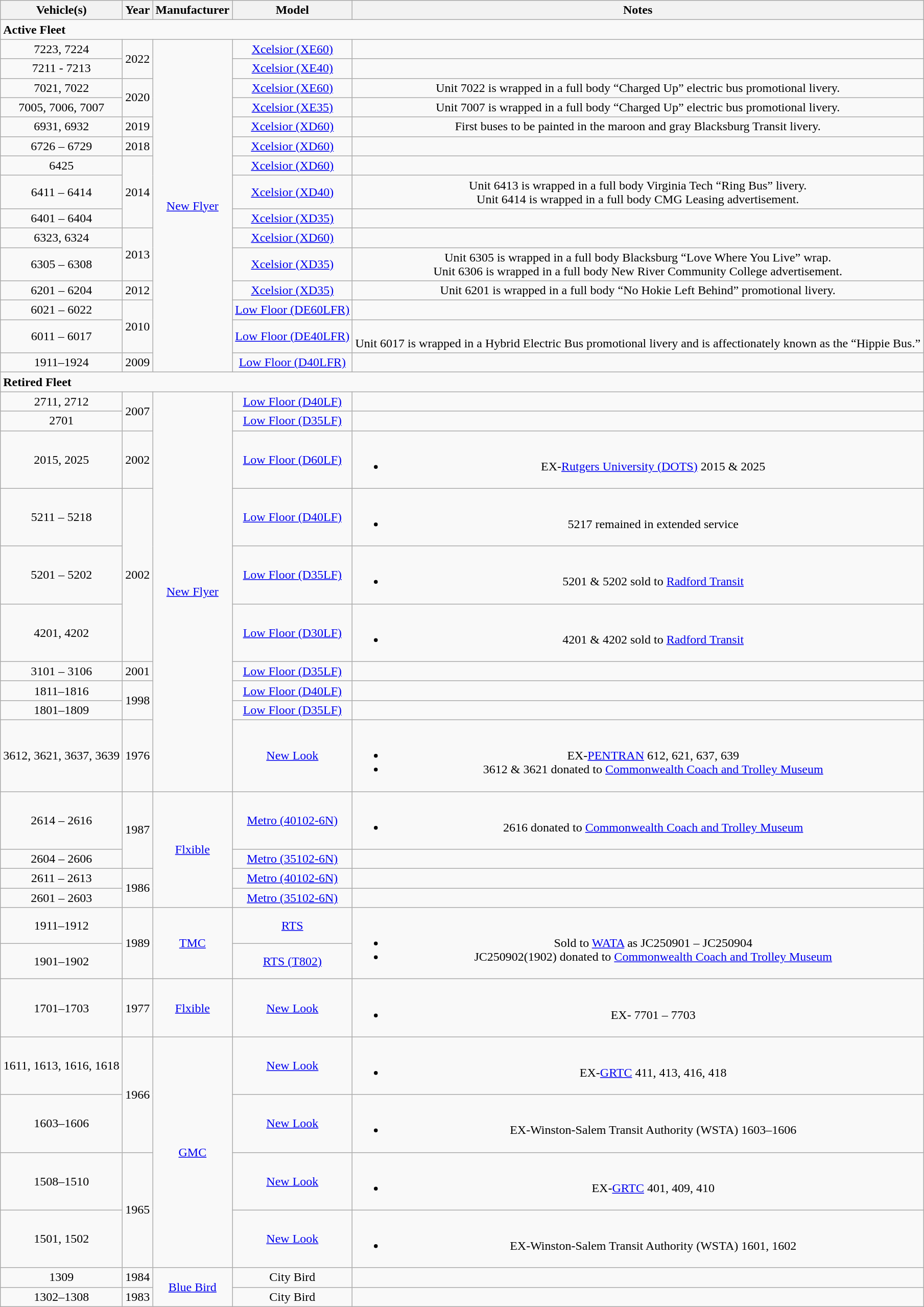<table class="wikitable">
<tr>
<th>Vehicle(s)</th>
<th>Year</th>
<th>Manufacturer</th>
<th>Model</th>
<th>Notes</th>
</tr>
<tr>
<td colspan="5"><strong>Active Fleet</strong></td>
</tr>
<tr align="center">
<td>7223, 7224</td>
<td rowspan="2">2022</td>
<td rowspan="15"><a href='#'>New Flyer</a></td>
<td><a href='#'>Xcelsior (XE60)</a></td>
<td></td>
</tr>
<tr align="center">
<td>7211 - 7213</td>
<td><a href='#'>Xcelsior (XE40)</a></td>
<td></td>
</tr>
<tr align="center">
<td>7021, 7022</td>
<td rowspan="2">2020</td>
<td><a href='#'>Xcelsior (XE60)</a></td>
<td>Unit 7022 is wrapped in a full body “Charged Up” electric bus promotional livery.</td>
</tr>
<tr align="center">
<td>7005, 7006, 7007</td>
<td><a href='#'>Xcelsior (XE35)</a></td>
<td>Unit 7007 is wrapped in a full body “Charged Up” electric bus promotional livery.</td>
</tr>
<tr align="center">
<td>6931, 6932</td>
<td>2019</td>
<td><a href='#'>Xcelsior (XD60)</a></td>
<td>First buses to be painted in the maroon and gray Blacksburg Transit livery.</td>
</tr>
<tr align="center">
<td>6726 – 6729</td>
<td>2018</td>
<td><a href='#'>Xcelsior (XD60)</a></td>
<td></td>
</tr>
<tr align="center">
<td>6425</td>
<td rowspan="3">2014</td>
<td><a href='#'>Xcelsior (XD60)</a></td>
<td></td>
</tr>
<tr align="center">
<td>6411 – 6414</td>
<td><a href='#'>Xcelsior (XD40)</a></td>
<td>Unit 6413 is wrapped in a full body Virginia Tech “Ring Bus” livery.<br>Unit 6414 is wrapped in a full body CMG Leasing advertisement.</td>
</tr>
<tr align="center">
<td>6401 – 6404</td>
<td><a href='#'>Xcelsior (XD35)</a></td>
<td></td>
</tr>
<tr align="center">
<td>6323, 6324</td>
<td rowspan="2">2013</td>
<td><a href='#'>Xcelsior (XD60)</a></td>
<td></td>
</tr>
<tr align="center">
<td>6305 – 6308</td>
<td><a href='#'>Xcelsior (XD35)</a></td>
<td>Unit 6305 is wrapped in a full body Blacksburg “Love Where You Live” wrap.<br>Unit 6306 is wrapped in a full body New River Community College advertisement.</td>
</tr>
<tr align="center">
<td>6201 – 6204</td>
<td>2012</td>
<td><a href='#'>Xcelsior (XD35)</a></td>
<td>Unit 6201 is wrapped in a full body “No Hokie Left Behind” promotional livery.</td>
</tr>
<tr align="center">
<td>6021 – 6022</td>
<td rowspan="2">2010</td>
<td><a href='#'>Low Floor (DE60LFR)</a></td>
<td></td>
</tr>
<tr align="center">
<td>6011 – 6017</td>
<td><a href='#'>Low Floor (DE40LFR)</a></td>
<td><br>Unit 6017 is wrapped in a Hybrid Electric Bus promotional livery and is affectionately known as the “Hippie Bus.”</td>
</tr>
<tr align="center">
<td>1911–1924</td>
<td>2009</td>
<td><a href='#'>Low Floor (D40LFR)</a></td>
<td></td>
</tr>
<tr>
<td colspan="5"><strong>Retired Fleet</strong></td>
</tr>
<tr align="center">
<td>2711, 2712</td>
<td rowspan="2">2007</td>
<td rowspan="10"><a href='#'>New Flyer</a></td>
<td><a href='#'>Low Floor (D40LF)</a></td>
<td></td>
</tr>
<tr align="center">
<td>2701</td>
<td><a href='#'>Low Floor (D35LF)</a></td>
<td></td>
</tr>
<tr align="center">
<td>2015, 2025</td>
<td>2002</td>
<td><a href='#'>Low Floor (D60LF)</a></td>
<td><br><ul><li>EX-<a href='#'>Rutgers University (DOTS)</a> 2015 & 2025</li></ul></td>
</tr>
<tr align="center">
<td>5211 – 5218</td>
<td rowspan="3">2002</td>
<td><a href='#'>Low Floor (D40LF)</a></td>
<td><br><ul><li>5217 remained in extended service</li></ul></td>
</tr>
<tr align="center">
<td>5201 – 5202</td>
<td><a href='#'>Low Floor (D35LF)</a></td>
<td><br><ul><li>5201 & 5202 sold to <a href='#'>Radford Transit</a></li></ul></td>
</tr>
<tr align="center">
<td>4201, 4202</td>
<td><a href='#'>Low Floor (D30LF)</a></td>
<td><br><ul><li>4201 & 4202 sold to <a href='#'>Radford Transit</a></li></ul></td>
</tr>
<tr align="center">
<td>3101 – 3106</td>
<td>2001</td>
<td><a href='#'>Low Floor (D35LF)</a></td>
<td></td>
</tr>
<tr align="center">
<td>1811–1816</td>
<td rowspan="2">1998</td>
<td><a href='#'>Low Floor (D40LF)</a></td>
<td></td>
</tr>
<tr align="center">
<td>1801–1809</td>
<td><a href='#'>Low Floor (D35LF)</a></td>
<td></td>
</tr>
<tr align="center">
<td>3612, 3621, 3637, 3639</td>
<td>1976</td>
<td><a href='#'>New Look</a></td>
<td><br><ul><li>EX-<a href='#'>PENTRAN</a> 612, 621, 637, 639</li><li>3612 & 3621 donated to <a href='#'>Commonwealth Coach and Trolley Museum</a></li></ul></td>
</tr>
<tr align="center">
<td>2614 – 2616</td>
<td rowspan="2">1987</td>
<td rowspan="4"><a href='#'>Flxible</a></td>
<td><a href='#'>Metro (40102-6N)</a></td>
<td><br><ul><li>2616 donated to <a href='#'>Commonwealth Coach and Trolley Museum</a></li></ul></td>
</tr>
<tr align="center">
<td>2604 – 2606</td>
<td><a href='#'>Metro (35102-6N)</a></td>
<td></td>
</tr>
<tr align="center">
<td>2611 – 2613</td>
<td rowspan="2">1986</td>
<td><a href='#'>Metro (40102-6N)</a></td>
<td></td>
</tr>
<tr align="center">
<td>2601 – 2603</td>
<td><a href='#'>Metro (35102-6N)</a></td>
<td></td>
</tr>
<tr align="center">
<td>1911–1912</td>
<td rowspan="2">1989</td>
<td rowspan="2"><a href='#'>TMC</a></td>
<td><a href='#'>RTS</a></td>
<td rowspan="2"><br><ul><li>Sold to <a href='#'>WATA</a> as JC250901 – JC250904</li><li>JC250902(1902) donated to <a href='#'>Commonwealth Coach and Trolley Museum</a></li></ul></td>
</tr>
<tr align="center">
<td>1901–1902</td>
<td><a href='#'>RTS (T802)</a></td>
</tr>
<tr align="center">
<td>1701–1703</td>
<td>1977</td>
<td><a href='#'>Flxible</a></td>
<td><a href='#'>New Look</a></td>
<td><br><ul><li>EX- 7701 – 7703</li></ul></td>
</tr>
<tr align="center">
<td>1611, 1613, 1616, 1618</td>
<td rowspan="2">1966</td>
<td rowspan="4"><a href='#'>GMC</a></td>
<td><a href='#'>New Look</a></td>
<td><br><ul><li>EX-<a href='#'>GRTC</a> 411, 413, 416, 418</li></ul></td>
</tr>
<tr align="center">
<td>1603–1606</td>
<td><a href='#'>New Look</a></td>
<td><br><ul><li>EX-Winston-Salem Transit Authority (WSTA) 1603–1606</li></ul></td>
</tr>
<tr align="center">
<td>1508–1510</td>
<td rowspan="2">1965</td>
<td><a href='#'>New Look</a></td>
<td><br><ul><li>EX-<a href='#'>GRTC</a> 401, 409, 410</li></ul></td>
</tr>
<tr align="center">
<td>1501, 1502</td>
<td><a href='#'>New Look</a></td>
<td><br><ul><li>EX-Winston-Salem Transit Authority (WSTA) 1601, 1602</li></ul></td>
</tr>
<tr align="center">
<td>1309</td>
<td>1984</td>
<td rowspan="2"><a href='#'>Blue Bird</a></td>
<td>City Bird</td>
<td></td>
</tr>
<tr align="center">
<td>1302–1308</td>
<td>1983</td>
<td>City Bird</td>
<td></td>
</tr>
</table>
